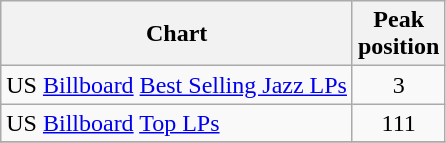<table class="wikitable">
<tr>
<th>Chart</th>
<th>Peak<br>position</th>
</tr>
<tr>
<td>US <a href='#'>Billboard</a> <a href='#'>Best Selling Jazz LPs</a></td>
<td align="center">3</td>
</tr>
<tr>
<td>US <a href='#'>Billboard</a> <a href='#'>Top LPs</a></td>
<td align="center">111</td>
</tr>
<tr>
</tr>
</table>
